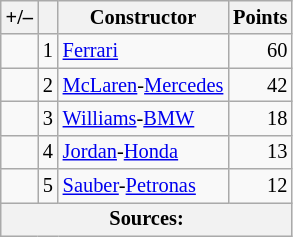<table class="wikitable" style="font-size: 85%;">
<tr>
<th scope="col">+/–</th>
<th scope="col"></th>
<th scope="col">Constructor</th>
<th scope="col">Points</th>
</tr>
<tr>
<td align="left"></td>
<td align="center">1</td>
<td> <a href='#'>Ferrari</a></td>
<td align="right">60</td>
</tr>
<tr>
<td align="left"></td>
<td align="center">2</td>
<td> <a href='#'>McLaren</a>-<a href='#'>Mercedes</a></td>
<td align="right">42</td>
</tr>
<tr>
<td align="left"></td>
<td align="center">3</td>
<td> <a href='#'>Williams</a>-<a href='#'>BMW</a></td>
<td align="right">18</td>
</tr>
<tr>
<td align="left"></td>
<td align="center">4</td>
<td> <a href='#'>Jordan</a>-<a href='#'>Honda</a></td>
<td align="right">13</td>
</tr>
<tr>
<td align="left"></td>
<td align="center">5</td>
<td> <a href='#'>Sauber</a>-<a href='#'>Petronas</a></td>
<td align="right">12</td>
</tr>
<tr>
<th colspan=4>Sources:</th>
</tr>
</table>
